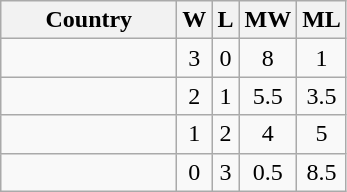<table class="wikitable sortable" style="text-align:center">
<tr>
<th width=110>Country</th>
<th>W</th>
<th>L</th>
<th>MW</th>
<th>ML</th>
</tr>
<tr>
<td align=left><strong></strong></td>
<td>3</td>
<td>0</td>
<td>8</td>
<td>1</td>
</tr>
<tr>
<td align=left></td>
<td>2</td>
<td>1</td>
<td>5.5</td>
<td>3.5</td>
</tr>
<tr>
<td align=left></td>
<td>1</td>
<td>2</td>
<td>4</td>
<td>5</td>
</tr>
<tr>
<td align=left></td>
<td>0</td>
<td>3</td>
<td>0.5</td>
<td>8.5</td>
</tr>
</table>
